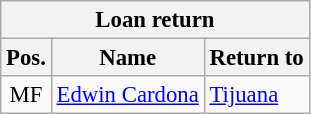<table class="wikitable" style="font-size:95%;">
<tr>
<th colspan="5">Loan return</th>
</tr>
<tr>
<th>Pos.</th>
<th>Name</th>
<th>Return to</th>
</tr>
<tr>
<td align="center">MF</td>
<td> <a href='#'>Edwin Cardona</a></td>
<td> <a href='#'>Tijuana</a></td>
</tr>
</table>
